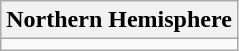<table class="wikitable">
<tr>
<th>Northern Hemisphere</th>
</tr>
<tr>
<td></td>
</tr>
</table>
